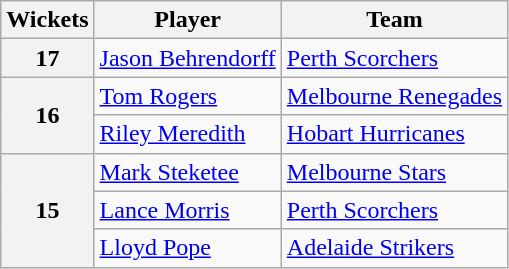<table class="wikitable">
<tr>
<th>Wickets</th>
<th>Player</th>
<th>Team</th>
</tr>
<tr>
<th>17</th>
<td><a href='#'>Jason Behrendorff</a></td>
<td><a href='#'>Perth Scorchers</a></td>
</tr>
<tr>
<th rowspan=2>16</th>
<td><a href='#'>Tom Rogers</a></td>
<td><a href='#'>Melbourne Renegades</a></td>
</tr>
<tr>
<td><a href='#'>Riley Meredith</a></td>
<td><a href='#'>Hobart Hurricanes</a></td>
</tr>
<tr>
<th rowspan=3>15</th>
<td><a href='#'>Mark Steketee</a></td>
<td><a href='#'>Melbourne Stars</a></td>
</tr>
<tr>
<td><a href='#'>Lance Morris</a></td>
<td><a href='#'>Perth Scorchers</a></td>
</tr>
<tr>
<td><a href='#'>Lloyd Pope</a></td>
<td><a href='#'>Adelaide Strikers</a></td>
</tr>
</table>
